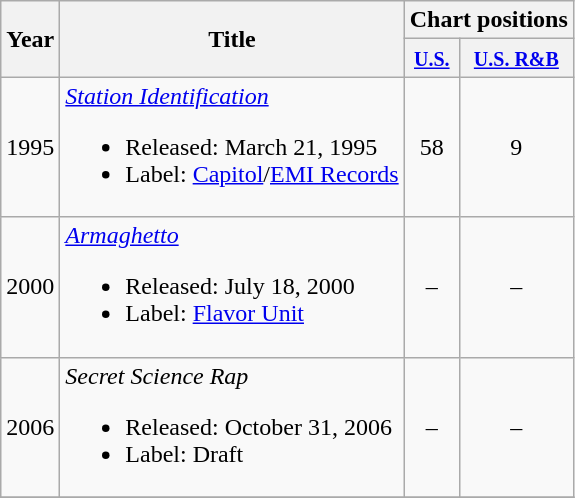<table class="wikitable">
<tr>
<th rowspan="2">Year</th>
<th rowspan="2">Title</th>
<th colspan="2">Chart positions</th>
</tr>
<tr>
<th><small><a href='#'>U.S.</a></small></th>
<th><small><a href='#'>U.S. R&B</a></small></th>
</tr>
<tr>
<td>1995</td>
<td><em><a href='#'>Station Identification</a></em><br><ul><li>Released: March 21, 1995</li><li>Label: <a href='#'>Capitol</a>/<a href='#'>EMI Records</a></li></ul></td>
<td align="center">58</td>
<td align="center">9</td>
</tr>
<tr>
<td>2000</td>
<td><em><a href='#'>Armaghetto</a></em><br><ul><li>Released: July 18, 2000</li><li>Label: <a href='#'>Flavor Unit</a></li></ul></td>
<td align="center">–</td>
<td align="center">–</td>
</tr>
<tr>
<td>2006</td>
<td><em>Secret Science Rap</em><br><ul><li>Released: October 31, 2006</li><li>Label: Draft</li></ul></td>
<td align="center">–</td>
<td align="center">–</td>
</tr>
<tr>
</tr>
</table>
